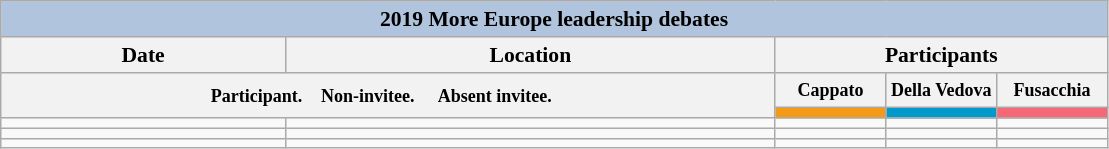<table class="wikitable" style="font-size:90%">
<tr>
<th style="background:#B0C4DE" colspan="5">2019 More Europe leadership debates</th>
</tr>
<tr>
<th>Date</th>
<th>Location</th>
<th scope="col" colspan="3">Participants</th>
</tr>
<tr>
<th colspan="2" rowspan="2"> <small>Participant.  </small>   <small>Non-invitee.   </small>   <small>Absent invitee.   </small></th>
<th width=10%><small>Cappato</small></th>
<th width=10%><small>Della Vedova</small></th>
<th width=10%><small>Fusacchia</small></th>
</tr>
<tr>
<th style="color:inherit;background:#F59A17;"></th>
<th style="color:inherit;background:#0099CC;"></th>
<th style="color:inherit;background:#F76877;"></th>
</tr>
<tr>
<td></td>
<td></td>
<td></td>
<td></td>
<td></td>
</tr>
<tr>
<td></td>
<td></td>
<td></td>
<td></td>
<td></td>
</tr>
<tr>
<td></td>
<td></td>
<td></td>
<td></td>
<td></td>
</tr>
</table>
